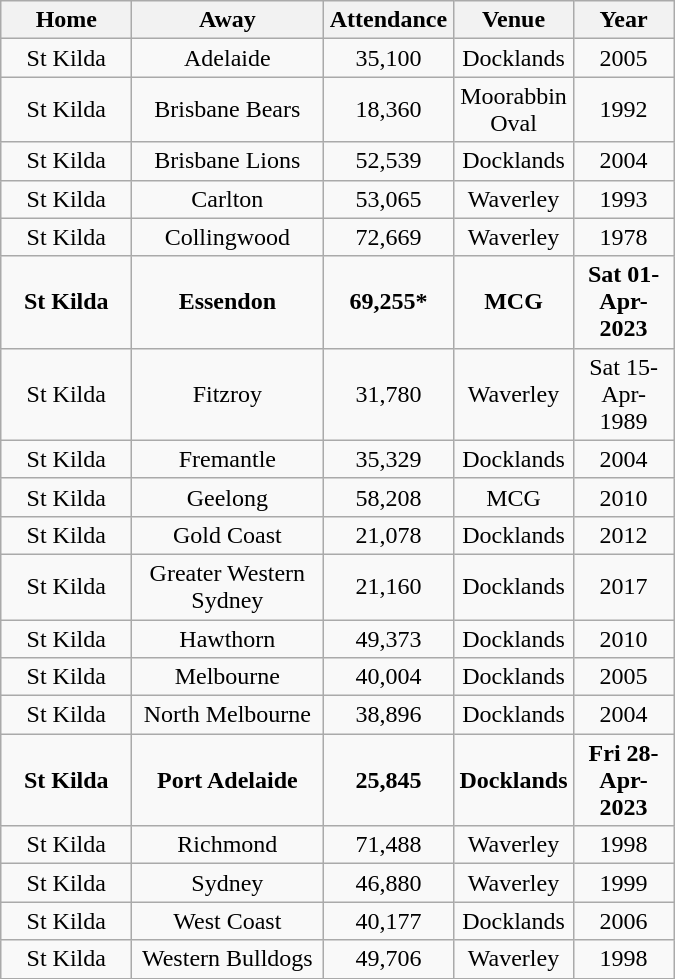<table class="wikitable sortable">
<tr>
<th align="center" width="80">Home</th>
<th align="center" width="120">Away</th>
<th align="center" width="80">Attendance</th>
<th align="center" width="70">Venue</th>
<th align="center" width="60">Year</th>
</tr>
<tr align="center">
<td>St Kilda</td>
<td>Adelaide</td>
<td>35,100</td>
<td>Docklands</td>
<td>2005</td>
</tr>
<tr align="center">
<td>St Kilda</td>
<td>Brisbane Bears</td>
<td>18,360</td>
<td>Moorabbin Oval</td>
<td>1992</td>
</tr>
<tr align="center">
<td>St Kilda</td>
<td>Brisbane Lions</td>
<td>52,539</td>
<td>Docklands</td>
<td>2004</td>
</tr>
<tr align="center">
<td>St Kilda</td>
<td>Carlton</td>
<td>53,065</td>
<td>Waverley</td>
<td>1993</td>
</tr>
<tr align="center">
<td>St Kilda</td>
<td>Collingwood</td>
<td>72,669</td>
<td>Waverley</td>
<td>1978</td>
</tr>
<tr align="center">
<td><strong>St Kilda</strong></td>
<td><strong>Essendon</strong></td>
<td><strong>69,255*</strong></td>
<td><strong>MCG</strong></td>
<td><strong>Sat 01-Apr-2023</strong></td>
</tr>
<tr align="center">
<td>St Kilda</td>
<td>Fitzroy</td>
<td>31,780</td>
<td>Waverley</td>
<td>Sat 15-Apr-1989</td>
</tr>
<tr align="center">
<td>St Kilda</td>
<td>Fremantle</td>
<td>35,329</td>
<td>Docklands</td>
<td>2004</td>
</tr>
<tr align="center">
<td>St Kilda</td>
<td>Geelong</td>
<td>58,208</td>
<td>MCG</td>
<td>2010</td>
</tr>
<tr align="center">
<td>St Kilda</td>
<td>Gold Coast</td>
<td>21,078</td>
<td>Docklands</td>
<td>2012</td>
</tr>
<tr align="center">
<td>St Kilda</td>
<td>Greater Western Sydney</td>
<td>21,160</td>
<td>Docklands</td>
<td>2017</td>
</tr>
<tr align="center">
<td>St Kilda</td>
<td>Hawthorn</td>
<td>49,373</td>
<td>Docklands</td>
<td>2010</td>
</tr>
<tr align="center">
<td>St Kilda</td>
<td>Melbourne</td>
<td>40,004</td>
<td>Docklands</td>
<td>2005</td>
</tr>
<tr align="center">
<td>St Kilda</td>
<td>North Melbourne</td>
<td>38,896</td>
<td>Docklands</td>
<td>2004</td>
</tr>
<tr align="center">
<td><strong>St Kilda</strong></td>
<td><strong>Port Adelaide</strong></td>
<td><strong>25,845</strong></td>
<td><strong>Docklands</strong></td>
<td><strong>Fri 28-Apr-2023</strong></td>
</tr>
<tr align="center">
<td>St Kilda</td>
<td>Richmond</td>
<td>71,488</td>
<td>Waverley</td>
<td>1998</td>
</tr>
<tr align="center">
<td>St Kilda</td>
<td>Sydney</td>
<td>46,880</td>
<td>Waverley</td>
<td>1999</td>
</tr>
<tr align="center">
<td>St Kilda</td>
<td>West Coast</td>
<td>40,177</td>
<td>Docklands</td>
<td>2006</td>
</tr>
<tr align="center">
<td>St Kilda</td>
<td>Western Bulldogs</td>
<td>49,706</td>
<td>Waverley</td>
<td>1998</td>
</tr>
<tr>
</tr>
</table>
